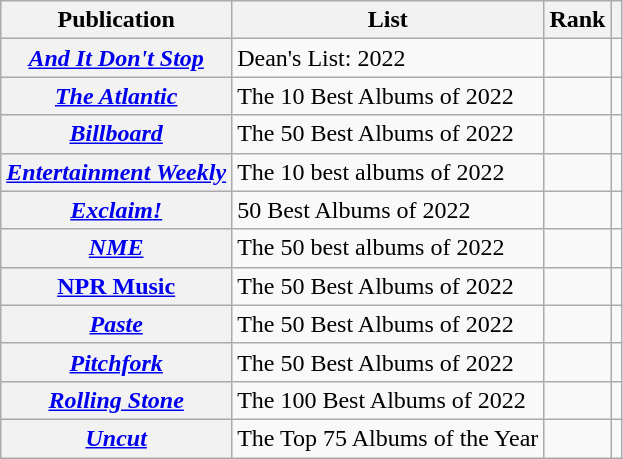<table class="sortable wikitable plainrowheaders">
<tr>
<th>Publication</th>
<th>List</th>
<th>Rank</th>
<th class="unsortable"></th>
</tr>
<tr>
<th scope="row"><em><a href='#'>And It Don't Stop</a></em></th>
<td>Dean's List: 2022</td>
<td></td>
<td></td>
</tr>
<tr>
<th scope="row"><em><a href='#'>The Atlantic</a></em></th>
<td>The 10 Best Albums of 2022</td>
<td></td>
<td></td>
</tr>
<tr>
<th scope="row"><em><a href='#'>Billboard</a></em></th>
<td>The 50 Best Albums of 2022</td>
<td></td>
<td></td>
</tr>
<tr>
<th scope="row"><em><a href='#'>Entertainment Weekly</a></em></th>
<td>The 10 best albums of 2022</td>
<td></td>
<td></td>
</tr>
<tr>
<th scope="row"><em><a href='#'>Exclaim!</a></em></th>
<td>50 Best Albums of 2022</td>
<td></td>
<td></td>
</tr>
<tr>
<th scope="row"><em><a href='#'>NME</a></em></th>
<td>The 50 best albums of 2022</td>
<td></td>
<td></td>
</tr>
<tr>
<th scope="row"><a href='#'>NPR Music</a></th>
<td>The 50 Best Albums of 2022</td>
<td></td>
<td></td>
</tr>
<tr>
<th scope="row"><em><a href='#'>Paste</a></em></th>
<td>The 50 Best Albums of 2022</td>
<td></td>
<td></td>
</tr>
<tr>
<th scope="row"><em><a href='#'>Pitchfork</a></em></th>
<td>The 50 Best Albums of 2022</td>
<td></td>
<td></td>
</tr>
<tr>
<th scope="row"><em><a href='#'>Rolling Stone</a></em></th>
<td>The 100 Best Albums of 2022</td>
<td></td>
<td></td>
</tr>
<tr>
<th scope="row"><em><a href='#'>Uncut</a></em></th>
<td>The Top 75 Albums of the Year</td>
<td></td>
<td></td>
</tr>
</table>
